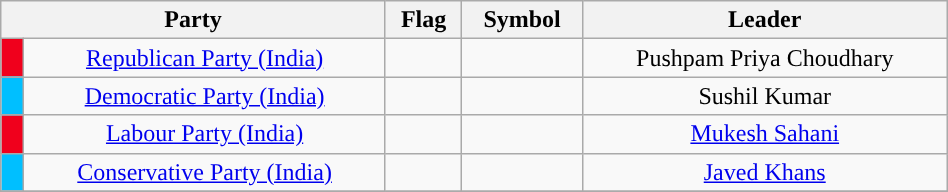<table class="wikitable" width="50%" style="text-align:center;">
<tr>
<th colspan="2">Party</th>
<th>Flag</th>
<th>Symbol</th>
<th>Leader</th>
</tr>
<tr>
<td style="background:#F0001C; color:white;"></td>
<td><a href='#'>Republican Party (India)</a></td>
<td></td>
<td></td>
<td>Pushpam Priya Choudhary</td>
</tr>
<tr>
<td style="background:#00BFFF;"> </td>
<td><a href='#'>Democratic Party (India)</a></td>
<td></td>
<td></td>
<td>Sushil Kumar</td>
</tr>
<tr>
<td style="background:#F0001C; color:white;"></td>
<td><a href='#'>Labour Party (India)</a></td>
<td></td>
<td></td>
<td><a href='#'>Mukesh Sahani</a></td>
</tr>
<tr>
<td style="background:#00BFFF;"> </td>
<td><a href='#'>Conservative Party (India)</a></td>
<td></td>
<td></td>
<td><a href='#'>Javed Khans</a></td>
</tr>
<tr>
</tr>
</table>
